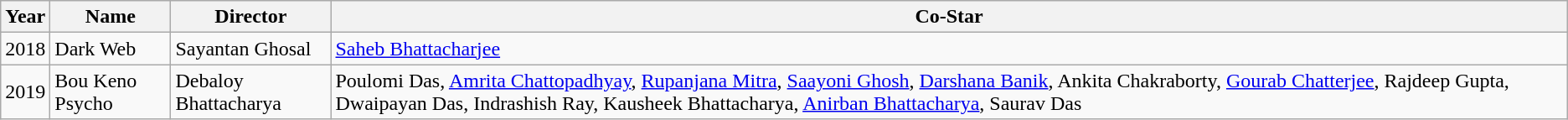<table class="wikitable">
<tr>
<th>Year</th>
<th>Name</th>
<th>Director</th>
<th>Co-Star</th>
</tr>
<tr>
<td>2018</td>
<td>Dark Web</td>
<td>Sayantan Ghosal</td>
<td><a href='#'>Saheb Bhattacharjee</a></td>
</tr>
<tr>
<td>2019</td>
<td>Bou Keno Psycho</td>
<td>Debaloy Bhattacharya</td>
<td>Poulomi Das, <a href='#'>Amrita Chattopadhyay</a>, <a href='#'>Rupanjana Mitra</a>, <a href='#'>Saayoni Ghosh</a>, <a href='#'>Darshana Banik</a>, Ankita Chakraborty, <a href='#'>Gourab Chatterjee</a>, Rajdeep Gupta, Dwaipayan Das, Indrashish Ray, Kausheek Bhattacharya, <a href='#'>Anirban Bhattacharya</a>, Saurav Das</td>
</tr>
</table>
